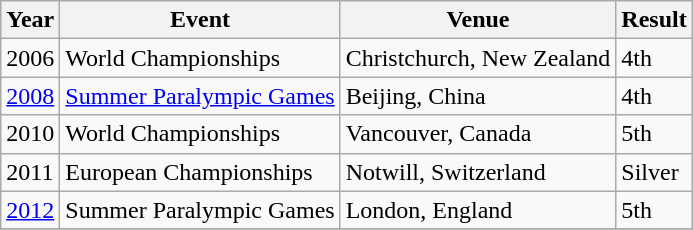<table class="wikitable sortable">
<tr>
<th>Year</th>
<th>Event</th>
<th>Venue</th>
<th>Result</th>
</tr>
<tr>
<td rowspan="1">2006</td>
<td>World Championships</td>
<td>Christchurch, New Zealand</td>
<td>4th</td>
</tr>
<tr>
<td rowspan="1"><a href='#'>2008</a></td>
<td><a href='#'>Summer Paralympic Games</a></td>
<td>Beijing, China</td>
<td>4th</td>
</tr>
<tr>
<td rowspan="1">2010</td>
<td>World Championships</td>
<td>Vancouver, Canada</td>
<td>5th</td>
</tr>
<tr>
<td rowspan="1">2011</td>
<td>European Championships</td>
<td>Notwill, Switzerland</td>
<td>Silver</td>
</tr>
<tr>
<td rowspan="1"><a href='#'>2012</a></td>
<td>Summer Paralympic Games</td>
<td>London, England</td>
<td>5th</td>
</tr>
<tr>
</tr>
</table>
